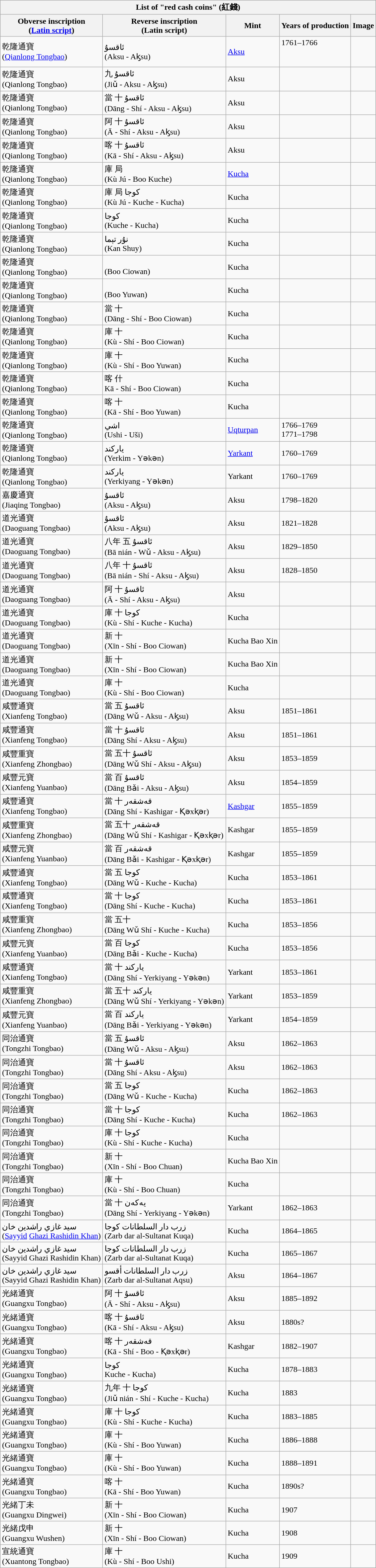<table class="wikitable" style="font-size: 100%">
<tr>
<th colspan=5>List of "red cash coins" (紅錢)</th>
</tr>
<tr>
<th>Obverse inscription<br>(<a href='#'>Latin script</a>)</th>
<th>Reverse inscription<br>(Latin script)</th>
<th>Mint</th>
<th>Years of production</th>
<th>Image</th>
</tr>
<tr>
<td>乾隆通寶<br>(<a href='#'>Qianlong Tongbao</a>)</td>
<td> ئاقسۇ<br>(Aksu - Ak̡su)</td>
<td><a href='#'>Aksu</a></td>
<td>1761–1766<br><br><br></td>
<td></td>
</tr>
<tr>
<td>乾隆通寶<br>(Qianlong Tongbao)</td>
<td>九  ئاقسۇ<br>(Jiǔ - Aksu - Ak̡su)</td>
<td>Aksu</td>
<td></td>
<td></td>
</tr>
<tr>
<td>乾隆通寶<br>(Qianlong Tongbao)</td>
<td>當 十  ئاقسۇ<br>(Dāng - Shí - Aksu - Ak̡su)</td>
<td>Aksu</td>
<td></td>
<td></td>
</tr>
<tr>
<td>乾隆通寶<br>(Qianlong Tongbao)</td>
<td>阿 十  ئاقسۇ<br>(Ā - Shí - Aksu - Ak̡su)</td>
<td>Aksu</td>
<td></td>
<td></td>
</tr>
<tr>
<td>乾隆通寶<br>(Qianlong Tongbao)</td>
<td>喀 十  ئاقسۇ<br>(Kā - Shí - Aksu - Ak̡su)</td>
<td>Aksu</td>
<td></td>
<td></td>
</tr>
<tr>
<td>乾隆通寶<br>(Qianlong Tongbao)</td>
<td>庫 局 <br>(Kù Jú - Boo Kuche)</td>
<td><a href='#'>Kucha</a></td>
<td></td>
<td></td>
</tr>
<tr>
<td>乾隆通寶<br>(Qianlong Tongbao)</td>
<td>庫 局  كوجا<br>(Kù Jú - Kuche - Kucha)</td>
<td>Kucha</td>
<td></td>
<td></td>
</tr>
<tr>
<td>乾隆通寶<br>(Qianlong Tongbao)</td>
<td> كوجا<br>(Kuche - Kucha)</td>
<td>Kucha</td>
<td></td>
<td></td>
</tr>
<tr>
<td>乾隆通寶<br>(Qianlong Tongbao)</td>
<td>نۇر تېما<br>(Kan Shuy)</td>
<td>Kucha</td>
<td></td>
<td></td>
</tr>
<tr>
<td>乾隆通寶<br>(Qianlong Tongbao)</td>
<td><br>(Boo Ciowan)</td>
<td>Kucha</td>
<td></td>
<td></td>
</tr>
<tr>
<td>乾隆通寶<br>(Qianlong Tongbao)</td>
<td><br>(Boo Yuwan)</td>
<td>Kucha</td>
<td></td>
<td></td>
</tr>
<tr>
<td>乾隆通寶<br>(Qianlong Tongbao)</td>
<td>當 十 <br>(Dāng - Shí - Boo Ciowan)</td>
<td>Kucha</td>
<td></td>
<td></td>
</tr>
<tr>
<td>乾隆通寶<br>(Qianlong Tongbao)</td>
<td>庫 十 <br>(Kù - Shí - Boo Ciowan)</td>
<td>Kucha</td>
<td></td>
<td></td>
</tr>
<tr>
<td>乾隆通寶<br>(Qianlong Tongbao)</td>
<td>庫 十 <br>(Kù - Shí - Boo Yuwan)</td>
<td>Kucha</td>
<td></td>
<td></td>
</tr>
<tr>
<td>乾隆通寶<br>(Qianlong Tongbao)</td>
<td>喀 什 <br>Kā - Shí - Boo Ciowan)</td>
<td>Kucha</td>
<td></td>
<td></td>
</tr>
<tr>
<td>乾隆通寶<br>(Qianlong Tongbao)</td>
<td>喀 十 <br>(Kā - Shí - Boo Yuwan)</td>
<td>Kucha</td>
<td></td>
<td></td>
</tr>
<tr>
<td>乾隆通寶<br>(Qianlong Tongbao)</td>
<td> اﺷﻲ<br>(Ushi - Uši)</td>
<td><a href='#'>Uqturpan</a></td>
<td>1766–1769<br>1771–1798</td>
<td></td>
</tr>
<tr>
<td>乾隆通寶<br>(Qianlong Tongbao)</td>
<td> يارﻛﻨﺪ<br>(Yerkim - Yəkən)</td>
<td><a href='#'>Yarkant</a></td>
<td>1760–1769</td>
<td></td>
</tr>
<tr>
<td>乾隆通寶<br>(Qianlong Tongbao)</td>
<td> يارﻛﻨﺪ<br>(Yerkiyang - Yəkən)</td>
<td>Yarkant</td>
<td>1760–1769</td>
<td></td>
</tr>
<tr>
<td>嘉慶通寶<br>(Jiaqing Tongbao)</td>
<td> ئاقسۇ<br>(Aksu - Ak̡su)</td>
<td>Aksu</td>
<td>1798–1820</td>
<td></td>
</tr>
<tr>
<td>道光通寶<br>(Daoguang Tongbao)</td>
<td> ئاقسۇ<br>(Aksu - Ak̡su)</td>
<td>Aksu</td>
<td>1821–1828</td>
<td></td>
</tr>
<tr>
<td>道光通寶<br>(Daoguang Tongbao)</td>
<td>八年 五  ئاقسۇ<br>(Bā nián - Wǔ - Aksu - Ak̡su)</td>
<td>Aksu</td>
<td>1829–1850</td>
<td></td>
</tr>
<tr>
<td>道光通寶<br>(Daoguang Tongbao)</td>
<td>八年 十  ئاقسۇ<br>(Bā nián - Shí - Aksu - Ak̡su)</td>
<td>Aksu</td>
<td>1828–1850</td>
<td></td>
</tr>
<tr>
<td>道光通寶<br>(Daoguang Tongbao)</td>
<td>阿 十  ئاقسۇ<br>(Ā - Shí - Aksu - Ak̡su)</td>
<td>Aksu</td>
<td></td>
<td></td>
</tr>
<tr>
<td>道光通寶<br>(Daoguang Tongbao)</td>
<td>庫 十  كوجا<br>(Kù - Shí - Kuche - Kucha)</td>
<td>Kucha</td>
<td></td>
<td></td>
</tr>
<tr>
<td>道光通寶<br>(Daoguang Tongbao)</td>
<td>新 十 <br>(Xīn - Shí - Boo Ciowan)</td>
<td>Kucha Bao Xin</td>
<td></td>
<td></td>
</tr>
<tr>
<td>道光通寶<br>(Daoguang Tongbao)</td>
<td>新 十 <br>(Xīn - Shí - Boo Ciowan)</td>
<td>Kucha Bao Xin</td>
<td></td>
<td></td>
</tr>
<tr>
<td>道光通寶<br>(Daoguang Tongbao)</td>
<td>庫 十 <br>(Kù - Shí - Boo Ciowan)</td>
<td>Kucha</td>
<td></td>
<td></td>
</tr>
<tr>
<td>咸豐通寶<br>(Xianfeng Tongbao)</td>
<td>當 五  ئاقسۇ<br>(Dāng Wǔ - Aksu - Ak̡su)</td>
<td>Aksu</td>
<td>1851–1861</td>
<td></td>
</tr>
<tr>
<td>咸豐通寶<br>(Xianfeng Tongbao)</td>
<td>當 十  ئاقسۇ<br>(Dāng Shí - Aksu - Ak̡su)</td>
<td>Aksu</td>
<td>1851–1861</td>
<td></td>
</tr>
<tr>
<td>咸豐重寶<br>(Xianfeng Zhongbao)</td>
<td>當 五十  ئاقسۇ<br>(Dāng Wǔ Shí - Aksu - Ak̡su)</td>
<td>Aksu</td>
<td>1853–1859</td>
<td></td>
</tr>
<tr>
<td>咸豐元寶<br>(Xianfeng Yuanbao)</td>
<td>當 百  ئاقسۇ<br>(Dāng Bǎi - Aksu - Ak̡su)</td>
<td>Aksu</td>
<td>1854–1859</td>
<td></td>
</tr>
<tr>
<td>咸豐通寶<br>(Xianfeng Tongbao)</td>
<td>當 十  قەشقەر<br>(Dāng Shí - Kashigar - Ⱪǝxⱪǝr)</td>
<td><a href='#'>Kashgar</a></td>
<td>1855–1859</td>
<td></td>
</tr>
<tr>
<td>咸豐重寶<br>(Xianfeng Zhongbao)</td>
<td>當 五十  قەشقەر<br>(Dāng Wǔ Shí - Kashigar - Ⱪǝxⱪǝr)</td>
<td>Kashgar</td>
<td>1855–1859</td>
<td></td>
</tr>
<tr>
<td>咸豐元寶<br>(Xianfeng Yuanbao)</td>
<td>當 百  قەشقەر<br>(Dāng Bǎi - Kashigar - Ⱪǝxⱪǝr)</td>
<td>Kashgar</td>
<td>1855–1859</td>
<td></td>
</tr>
<tr>
<td>咸豐通寶<br>(Xianfeng Tongbao)</td>
<td>當 五  كوجا<br>(Dāng Wǔ - Kuche - Kucha)</td>
<td>Kucha</td>
<td>1853–1861</td>
<td></td>
</tr>
<tr>
<td>咸豐通寶<br>(Xianfeng Tongbao)</td>
<td>當 十  كوجا<br>(Dāng Shí - Kuche - Kucha)</td>
<td>Kucha</td>
<td>1853–1861</td>
<td></td>
</tr>
<tr>
<td>咸豐重寶<br>(Xianfeng Zhongbao)</td>
<td>當 五十 <br>(Dāng Wǔ Shí - Kuche - Kucha)</td>
<td>Kucha</td>
<td>1853–1856</td>
<td></td>
</tr>
<tr>
<td>咸豐元寶<br>(Xianfeng Yuanbao)</td>
<td>當 百  كوجا<br>(Dāng Bǎi - Kuche - Kucha)</td>
<td>Kucha</td>
<td>1853–1856</td>
<td></td>
</tr>
<tr>
<td>咸豐通寶<br>(Xianfeng Tongbao)</td>
<td>當 十  يارﻛﻨﺪ<br>(Dāng Shí - Yerkiyang - Yəkən)</td>
<td>Yarkant</td>
<td>1853–1861</td>
<td></td>
</tr>
<tr>
<td>咸豐重寶<br>(Xianfeng Zhongbao)</td>
<td>當 五十  يارﻛﻨﺪ<br>(Dāng Wǔ Shí - Yerkiyang - Yəkən)</td>
<td>Yarkant</td>
<td>1853–1859</td>
<td></td>
</tr>
<tr>
<td>咸豐元寶<br>(Xianfeng Yuanbao)</td>
<td>當 百  يارﻛﻨﺪ<br>(Dāng Bǎi - Yerkiyang - Yəkən)</td>
<td>Yarkant</td>
<td>1854–1859</td>
<td></td>
</tr>
<tr>
<td>同治通寶<br>(Tongzhi Tongbao)</td>
<td>當 五  ئاقسۇ<br>(Dāng Wǔ - Aksu - Ak̡su)</td>
<td>Aksu</td>
<td>1862–1863</td>
<td></td>
</tr>
<tr>
<td>同治通寶<br>(Tongzhi Tongbao)</td>
<td>當 十  ئاقسۇ<br>(Dāng Shí - Aksu - Ak̡su)</td>
<td>Aksu</td>
<td>1862–1863</td>
<td></td>
</tr>
<tr>
<td>同治通寶<br>(Tongzhi Tongbao)</td>
<td>當 五  كوجا<br>(Dāng Wǔ - Kuche - Kucha)</td>
<td>Kucha</td>
<td>1862–1863</td>
<td></td>
</tr>
<tr>
<td>同治通寶<br>(Tongzhi Tongbao)</td>
<td>當 十  كوجا<br>(Dāng Shí - Kuche - Kucha)</td>
<td>Kucha</td>
<td>1862–1863</td>
<td></td>
</tr>
<tr>
<td>同治通寶<br>(Tongzhi Tongbao)</td>
<td>庫 十  كوجا<br>(Kù - Shí - Kuche - Kucha)</td>
<td>Kucha</td>
<td></td>
<td></td>
</tr>
<tr>
<td>同治通寶<br>(Tongzhi Tongbao)</td>
<td>新 十 <br>(Xīn - Shí - Boo Chuan)</td>
<td>Kucha Bao Xin</td>
<td></td>
<td></td>
</tr>
<tr>
<td>同治通寶<br>(Tongzhi Tongbao)</td>
<td>庫 十 <br>(Kù - Shí - Boo Chuan)</td>
<td>Kucha</td>
<td></td>
<td></td>
</tr>
<tr>
<td>同治通寶<br>(Tongzhi Tongbao)</td>
<td>當 十  يەكەن<br>(Dāng Shí - Yerkiyang - Yəkən)</td>
<td>Yarkant</td>
<td>1862–1863</td>
<td></td>
</tr>
<tr>
<td>سيد غازي راشدين خان <br>(<a href='#'>Sayyid</a> <a href='#'>Ghazi Rashidin Khan</a>)</td>
<td>زرب دار السلطانات كوجا <br>(Zarb dar al-Sultanat Kuqa)</td>
<td>Kucha</td>
<td>1864–1865</td>
<td></td>
</tr>
<tr>
<td>سيد غازي راشدين خان <br>(Sayyid Ghazi Rashidin Khan)</td>
<td>زرب دار السلطانات كوجا <br>(Zarb dar al-Sultanat Kuqa)</td>
<td>Kucha</td>
<td>1865–1867</td>
<td></td>
</tr>
<tr>
<td>سيد غازي راشدين خان <br>(Sayyid Ghazi Rashidin Khan)</td>
<td>زرب دار السلطانات أقسو <br>(Zarb dar al-Sultanat Aqsu)</td>
<td>Aksu</td>
<td>1864–1867</td>
<td></td>
</tr>
<tr>
<td>光緒通寶<br>(Guangxu Tongbao)</td>
<td>阿 十  ئاقسۇ<br>(Ā - Shí - Aksu - Ak̡su)</td>
<td>Aksu</td>
<td>1885–1892</td>
<td></td>
</tr>
<tr>
<td>光緒通寶<br>(Guangxu Tongbao)</td>
<td>喀 十  ئاقسۇ<br>(Kā - Shí - Aksu - Ak̡su)</td>
<td>Aksu</td>
<td>1880s?</td>
<td></td>
</tr>
<tr>
<td>光緒通寶<br>(Guangxu Tongbao)</td>
<td>喀 十  قەشقەر<br>(Kā - Shí - Boo - Ⱪǝxⱪǝr)</td>
<td>Kashgar</td>
<td>1882–1907</td>
<td></td>
</tr>
<tr>
<td>光緒通寶<br>(Guangxu Tongbao)</td>
<td> كوجا<br>Kuche - Kucha)</td>
<td>Kucha</td>
<td>1878–1883</td>
<td></td>
</tr>
<tr>
<td>光緒通寶<br>(Guangxu Tongbao)</td>
<td>九年 十  كوجا<br>(Jiǔ nián - Shí - Kuche - Kucha)</td>
<td>Kucha</td>
<td>1883</td>
<td></td>
</tr>
<tr>
<td>光緒通寶<br>(Guangxu Tongbao)</td>
<td>庫 十  كوجا<br>(Kù - Shí - Kuche - Kucha)</td>
<td>Kucha</td>
<td>1883–1885</td>
<td></td>
</tr>
<tr>
<td>光緒通寶<br>(Guangxu Tongbao)</td>
<td>庫 十 <br>(Kù - Shí - Boo Yuwan)</td>
<td>Kucha</td>
<td>1886–1888</td>
<td></td>
</tr>
<tr>
<td>光緒通寶<br>(Guangxu Tongbao)</td>
<td>庫 十 <br>(Kù - Shí - Boo Yuwan)</td>
<td>Kucha</td>
<td>1888–1891</td>
<td></td>
</tr>
<tr>
<td>光緒通寶<br>(Guangxu Tongbao)</td>
<td>喀 十 <br>(Kā - Shí - Boo Yuwan)</td>
<td>Kucha</td>
<td>1890s?</td>
<td></td>
</tr>
<tr>
<td>光緒丁未<br>(Guangxu Dingwei)</td>
<td>新 十 <br>(Xīn - Shí - Boo Ciowan)</td>
<td>Kucha</td>
<td>1907</td>
<td></td>
</tr>
<tr>
<td>光緒戊申<br>(Guangxu Wushen)</td>
<td>新 十 <br>(Xīn - Shí - Boo Ciowan)</td>
<td>Kucha</td>
<td>1908</td>
<td></td>
</tr>
<tr>
<td>宣統通寶<br>(Xuantong Tongbao)</td>
<td>庫 十 <br>(Kù - Shí - Boo Ushi)</td>
<td>Kucha</td>
<td>1909</td>
<td></td>
</tr>
</table>
